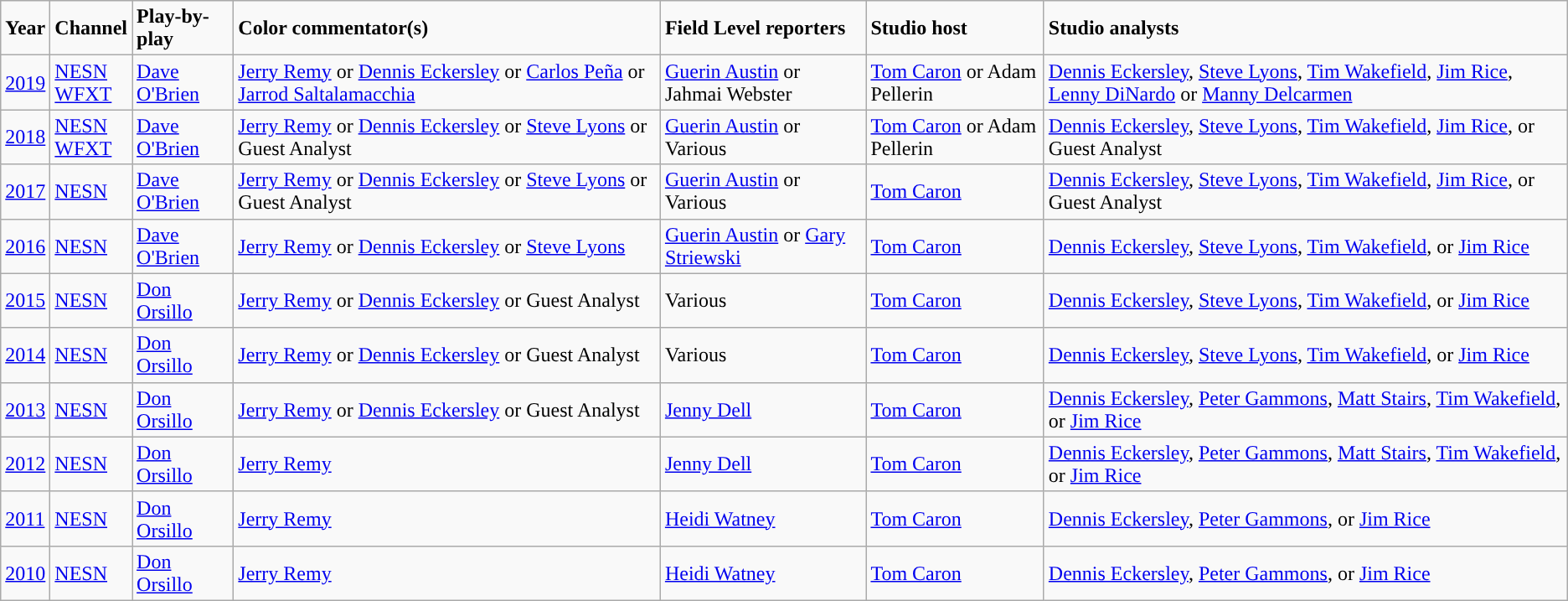<table class="wikitable">
<tr>
<td><strong>Year</strong></td>
<td><strong>Channel</strong></td>
<td><strong>Play-by-play</strong></td>
<td><strong>Color commentator(s)</strong></td>
<td><strong>Field Level reporters</strong></td>
<td><strong>Studio host</strong></td>
<td><strong>Studio analysts</strong></td>
</tr>
<tr>
<td><a href='#'>2019</a></td>
<td><a href='#'>NESN</a><br><a href='#'>WFXT</a> </td>
<td><a href='#'>Dave O'Brien</a></td>
<td><a href='#'>Jerry Remy</a> or <a href='#'>Dennis Eckersley</a> or <a href='#'>Carlos Peña</a> or <a href='#'>Jarrod Saltalamacchia</a></td>
<td><a href='#'>Guerin Austin</a> or Jahmai Webster</td>
<td><a href='#'>Tom Caron</a> or Adam Pellerin</td>
<td><a href='#'>Dennis Eckersley</a>, <a href='#'>Steve Lyons</a>, <a href='#'>Tim Wakefield</a>, <a href='#'>Jim Rice</a>, <a href='#'>Lenny DiNardo</a> or <a href='#'>Manny Delcarmen</a></td>
</tr>
<tr>
<td><a href='#'>2018</a></td>
<td><a href='#'>NESN</a><br><a href='#'>WFXT</a> </td>
<td><a href='#'>Dave O'Brien</a></td>
<td><a href='#'>Jerry Remy</a> or <a href='#'>Dennis Eckersley</a> or <a href='#'>Steve Lyons</a> or Guest Analyst</td>
<td><a href='#'>Guerin Austin</a> or Various</td>
<td><a href='#'>Tom Caron</a> or Adam Pellerin</td>
<td><a href='#'>Dennis Eckersley</a>, <a href='#'>Steve Lyons</a>, <a href='#'>Tim Wakefield</a>, <a href='#'>Jim Rice</a>, or Guest Analyst</td>
</tr>
<tr>
<td><a href='#'>2017</a></td>
<td><a href='#'>NESN</a></td>
<td><a href='#'>Dave O'Brien</a></td>
<td><a href='#'>Jerry Remy</a> or <a href='#'>Dennis Eckersley</a> or <a href='#'>Steve Lyons</a> or Guest Analyst</td>
<td><a href='#'>Guerin Austin</a> or Various</td>
<td><a href='#'>Tom Caron</a></td>
<td><a href='#'>Dennis Eckersley</a>, <a href='#'>Steve Lyons</a>, <a href='#'>Tim Wakefield</a>, <a href='#'>Jim Rice</a>, or Guest Analyst</td>
</tr>
<tr>
<td><a href='#'>2016</a></td>
<td><a href='#'>NESN</a></td>
<td><a href='#'>Dave O'Brien</a></td>
<td><a href='#'>Jerry Remy</a> or <a href='#'>Dennis Eckersley</a> or <a href='#'>Steve Lyons</a></td>
<td><a href='#'>Guerin Austin</a> or <a href='#'>Gary Striewski</a></td>
<td><a href='#'>Tom Caron</a></td>
<td><a href='#'>Dennis Eckersley</a>, <a href='#'>Steve Lyons</a>, <a href='#'>Tim Wakefield</a>, or <a href='#'>Jim Rice</a></td>
</tr>
<tr>
<td><a href='#'>2015</a></td>
<td><a href='#'>NESN</a></td>
<td><a href='#'>Don Orsillo</a></td>
<td><a href='#'>Jerry Remy</a> or <a href='#'>Dennis Eckersley</a> or Guest Analyst</td>
<td>Various</td>
<td><a href='#'>Tom Caron</a></td>
<td><a href='#'>Dennis Eckersley</a>, <a href='#'>Steve Lyons</a>, <a href='#'>Tim Wakefield</a>, or <a href='#'>Jim Rice</a></td>
</tr>
<tr>
<td><a href='#'>2014</a></td>
<td><a href='#'>NESN</a></td>
<td><a href='#'>Don Orsillo</a></td>
<td><a href='#'>Jerry Remy</a> or <a href='#'>Dennis Eckersley</a> or Guest Analyst</td>
<td>Various</td>
<td><a href='#'>Tom Caron</a></td>
<td><a href='#'>Dennis Eckersley</a>, <a href='#'>Steve Lyons</a>, <a href='#'>Tim Wakefield</a>, or <a href='#'>Jim Rice</a></td>
</tr>
<tr>
<td><a href='#'>2013</a></td>
<td><a href='#'>NESN</a></td>
<td><a href='#'>Don Orsillo</a></td>
<td><a href='#'>Jerry Remy</a> or <a href='#'>Dennis Eckersley</a> or Guest Analyst</td>
<td><a href='#'>Jenny Dell</a></td>
<td><a href='#'>Tom Caron</a></td>
<td><a href='#'>Dennis Eckersley</a>, <a href='#'>Peter Gammons</a>, <a href='#'>Matt Stairs</a>, <a href='#'>Tim Wakefield</a>, or <a href='#'>Jim Rice</a></td>
</tr>
<tr>
<td><a href='#'>2012</a></td>
<td><a href='#'>NESN</a></td>
<td><a href='#'>Don Orsillo</a></td>
<td><a href='#'>Jerry Remy</a></td>
<td><a href='#'>Jenny Dell</a></td>
<td><a href='#'>Tom Caron</a></td>
<td><a href='#'>Dennis Eckersley</a>, <a href='#'>Peter Gammons</a>, <a href='#'>Matt Stairs</a>, <a href='#'>Tim Wakefield</a>, or <a href='#'>Jim Rice</a></td>
</tr>
<tr>
<td><a href='#'>2011</a></td>
<td><a href='#'>NESN</a></td>
<td><a href='#'>Don Orsillo</a></td>
<td><a href='#'>Jerry Remy</a></td>
<td><a href='#'>Heidi Watney</a></td>
<td><a href='#'>Tom Caron</a></td>
<td><a href='#'>Dennis Eckersley</a>, <a href='#'>Peter Gammons</a>, or <a href='#'>Jim Rice</a></td>
</tr>
<tr>
<td><a href='#'>2010</a></td>
<td><a href='#'>NESN</a></td>
<td><a href='#'>Don Orsillo</a></td>
<td><a href='#'>Jerry Remy</a></td>
<td><a href='#'>Heidi Watney</a></td>
<td><a href='#'>Tom Caron</a></td>
<td><a href='#'>Dennis Eckersley</a>, <a href='#'>Peter Gammons</a>, or <a href='#'>Jim Rice</a></td>
</tr>
</table>
